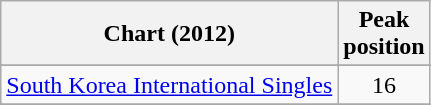<table class="wikitable sortable">
<tr>
<th>Chart (2012)</th>
<th>Peak<br>position</th>
</tr>
<tr>
</tr>
<tr>
</tr>
<tr>
</tr>
<tr>
</tr>
<tr>
</tr>
<tr>
</tr>
<tr>
</tr>
<tr>
</tr>
<tr>
<td><a href='#'>South Korea International Singles</a></td>
<td style="text-align:center;">16</td>
</tr>
<tr>
</tr>
<tr>
</tr>
<tr>
</tr>
<tr>
</tr>
</table>
